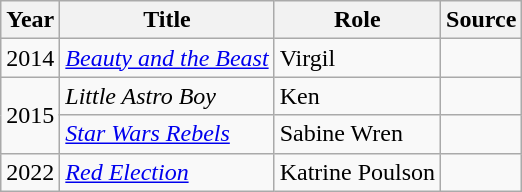<table class="wikitable">
<tr>
<th scope="col">Year</th>
<th scope="col">Title</th>
<th scope="col">Role</th>
<th scope="col">Source</th>
</tr>
<tr>
<td>2014</td>
<td><em><a href='#'>Beauty and the Beast</a></em></td>
<td>Virgil</td>
<td></td>
</tr>
<tr>
<td rowspan="2">2015</td>
<td><em>Little Astro Boy</em></td>
<td>Ken</td>
<td></td>
</tr>
<tr>
<td><em><a href='#'>Star Wars Rebels</a></em></td>
<td>Sabine Wren</td>
<td></td>
</tr>
<tr>
<td>2022</td>
<td><em><a href='#'>Red Election</a></em></td>
<td>Katrine Poulson</td>
<td></td>
</tr>
</table>
